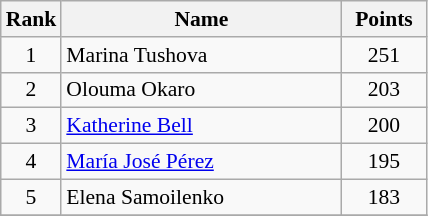<table class="wikitable" style="font-size:90%">
<tr>
<th width=30>Rank</th>
<th width=180>Name</th>
<th width=50>Points</th>
</tr>
<tr>
<td style="text-align:center">1</td>
<td> Marina Tushova</td>
<td style="text-align:center">251</td>
</tr>
<tr>
<td style="text-align:center">2</td>
<td> Olouma Okaro</td>
<td style="text-align:center">203</td>
</tr>
<tr>
<td style="text-align:center">3</td>
<td> <a href='#'>Katherine Bell</a></td>
<td style="text-align:center">200</td>
</tr>
<tr>
<td style="text-align:center">4</td>
<td> <a href='#'>María José Pérez</a></td>
<td style="text-align:center">195</td>
</tr>
<tr>
<td style="text-align:center">5</td>
<td> Elena Samoilenko</td>
<td style="text-align:center">183</td>
</tr>
<tr>
</tr>
</table>
